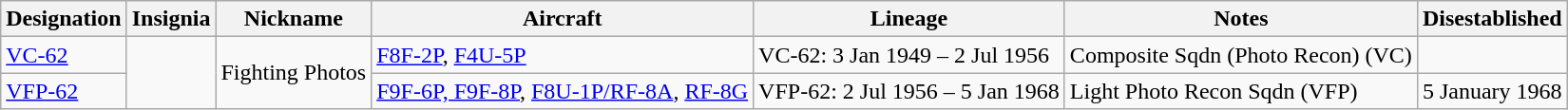<table class="wikitable">
<tr>
<th>Designation</th>
<th>Insignia</th>
<th>Nickname</th>
<th>Aircraft</th>
<th>Lineage</th>
<th>Notes</th>
<th>Disestablished</th>
</tr>
<tr>
<td><a href='#'>VC-62</a></td>
<td Rowspan="2"></td>
<td Rowspan="2">Fighting Photos</td>
<td><a href='#'>F8F-2P</a>, <a href='#'>F4U-5P</a></td>
<td>VC-62: 3 Jan 1949 – 2 Jul 1956</td>
<td>Composite Sqdn (Photo Recon) (VC)</td>
</tr>
<tr>
<td><a href='#'>VFP-62</a></td>
<td><a href='#'>F9F-6P, F9F-8P</a>, <a href='#'>F8U-1P/RF-8A</a>, <a href='#'>RF-8G</a></td>
<td style="white-space: nowrap;">VFP-62: 2 Jul 1956 – 5 Jan 1968</td>
<td>Light Photo Recon Sqdn (VFP)</td>
<td>5 January 1968</td>
</tr>
</table>
